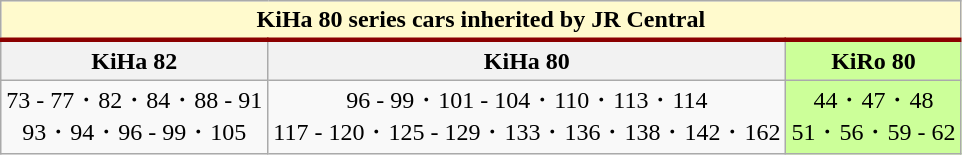<table class="wikitable" style="text-align:center; margin:0em 0em 1em 0em;">
<tr>
<th colspan="3" style="background:#FFFACD;">KiHa 80 series cars inherited by JR Central</th>
</tr>
<tr style="border-top:solid 3px #8B0000;">
<th>KiHa 82</th>
<th>KiHa 80</th>
<th style="background-color:#cf9;">KiRo 80</th>
</tr>
<tr>
<td>73 - 77・82・84・88 - 91<br>93・94・96 - 99・105</td>
<td>96 - 99・101 - 104・110・113・114<br>117 - 120・125 - 129・133・136・138・142・162</td>
<td style="background-color:#cf9;">44・47・48<br>51・56・59 - 62</td>
</tr>
</table>
